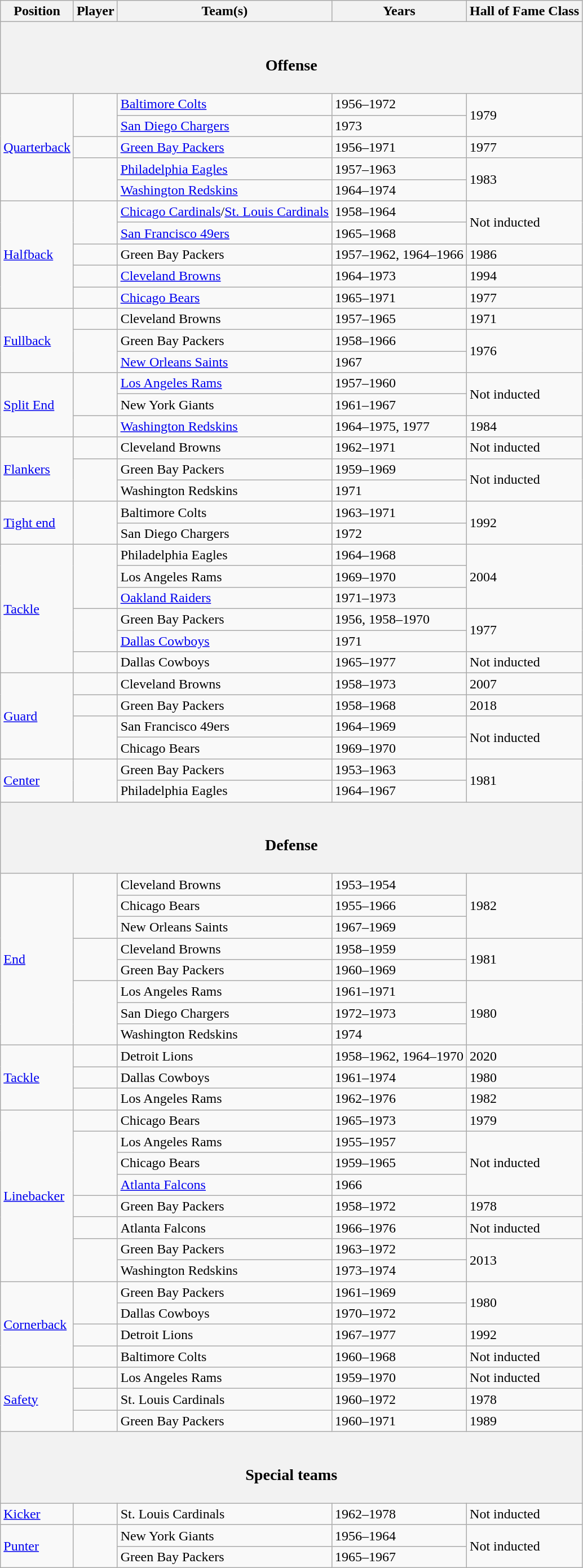<table class="wikitable sortable">
<tr>
<th>Position</th>
<th>Player</th>
<th>Team(s)</th>
<th>Years</th>
<th>Hall of Fame Class</th>
</tr>
<tr>
<th colspan="5"><br><h3>Offense</h3></th>
</tr>
<tr>
<td rowspan=5><a href='#'>Quarterback</a></td>
<td rowspan=2></td>
<td><a href='#'>Baltimore Colts</a></td>
<td>1956–1972</td>
<td rowspan=2>1979</td>
</tr>
<tr>
<td><a href='#'>San Diego Chargers</a></td>
<td>1973</td>
</tr>
<tr>
<td></td>
<td><a href='#'>Green Bay Packers</a></td>
<td>1956–1971</td>
<td>1977</td>
</tr>
<tr>
<td rowspan=2></td>
<td><a href='#'>Philadelphia Eagles</a></td>
<td>1957–1963</td>
<td rowspan=2>1983</td>
</tr>
<tr>
<td><a href='#'>Washington Redskins</a></td>
<td>1964–1974</td>
</tr>
<tr>
<td rowspan=5><a href='#'>Halfback</a></td>
<td rowspan=2></td>
<td><a href='#'>Chicago Cardinals</a>/<a href='#'>St. Louis Cardinals</a></td>
<td>1958–1964</td>
<td rowspan=2>Not inducted</td>
</tr>
<tr>
<td><a href='#'>San Francisco 49ers</a></td>
<td>1965–1968</td>
</tr>
<tr>
<td></td>
<td>Green Bay Packers</td>
<td>1957–1962, 1964–1966</td>
<td>1986</td>
</tr>
<tr>
<td></td>
<td><a href='#'>Cleveland Browns</a></td>
<td>1964–1973</td>
<td>1994</td>
</tr>
<tr>
<td></td>
<td><a href='#'>Chicago Bears</a></td>
<td>1965–1971</td>
<td>1977</td>
</tr>
<tr>
<td rowspan=3><a href='#'>Fullback</a></td>
<td></td>
<td>Cleveland Browns</td>
<td>1957–1965</td>
<td>1971</td>
</tr>
<tr>
<td rowspan=2></td>
<td>Green Bay Packers</td>
<td>1958–1966</td>
<td rowspan=2>1976</td>
</tr>
<tr>
<td><a href='#'>New Orleans Saints</a></td>
<td>1967</td>
</tr>
<tr>
<td rowspan=3><a href='#'>Split End</a></td>
<td rowspan=2></td>
<td><a href='#'>Los Angeles Rams</a></td>
<td>1957–1960</td>
<td rowspan=2>Not inducted</td>
</tr>
<tr>
<td>New York Giants</td>
<td>1961–1967</td>
</tr>
<tr>
<td></td>
<td><a href='#'>Washington Redskins</a></td>
<td>1964–1975, 1977</td>
<td>1984</td>
</tr>
<tr>
<td rowspan=3><a href='#'>Flankers</a></td>
<td></td>
<td>Cleveland Browns</td>
<td>1962–1971</td>
<td>Not inducted</td>
</tr>
<tr>
<td rowspan=2></td>
<td>Green Bay Packers</td>
<td>1959–1969</td>
<td rowspan=2>Not inducted</td>
</tr>
<tr>
<td>Washington Redskins</td>
<td>1971</td>
</tr>
<tr>
<td rowspan=2><a href='#'>Tight end</a></td>
<td rowspan=2></td>
<td>Baltimore Colts</td>
<td>1963–1971</td>
<td rowspan=2>1992</td>
</tr>
<tr>
<td>San Diego Chargers</td>
<td>1972</td>
</tr>
<tr>
<td rowspan=6><a href='#'>Tackle</a></td>
<td rowspan=3></td>
<td>Philadelphia Eagles</td>
<td>1964–1968</td>
<td rowspan=3>2004</td>
</tr>
<tr>
<td>Los Angeles Rams</td>
<td>1969–1970</td>
</tr>
<tr>
<td><a href='#'>Oakland Raiders</a></td>
<td>1971–1973</td>
</tr>
<tr>
<td rowspan=2></td>
<td>Green Bay Packers</td>
<td>1956, 1958–1970</td>
<td rowspan=2>1977</td>
</tr>
<tr>
<td><a href='#'>Dallas Cowboys</a></td>
<td>1971</td>
</tr>
<tr>
<td></td>
<td>Dallas Cowboys</td>
<td>1965–1977</td>
<td>Not inducted</td>
</tr>
<tr>
<td rowspan=4><a href='#'>Guard</a></td>
<td></td>
<td>Cleveland Browns</td>
<td>1958–1973</td>
<td>2007</td>
</tr>
<tr>
<td></td>
<td>Green Bay Packers</td>
<td>1958–1968</td>
<td>2018</td>
</tr>
<tr>
<td rowspan=2></td>
<td>San Francisco 49ers</td>
<td>1964–1969</td>
<td rowspan=2>Not inducted</td>
</tr>
<tr>
<td>Chicago Bears</td>
<td>1969–1970</td>
</tr>
<tr>
<td rowspan=2><a href='#'>Center</a></td>
<td rowspan=2></td>
<td>Green Bay Packers</td>
<td>1953–1963</td>
<td rowspan=2>1981</td>
</tr>
<tr>
<td>Philadelphia Eagles</td>
<td>1964–1967</td>
</tr>
<tr>
<th colspan="5"><br><h3>Defense</h3></th>
</tr>
<tr>
<td rowspan=8><a href='#'>End</a></td>
<td rowspan=3></td>
<td>Cleveland Browns</td>
<td>1953–1954</td>
<td rowspan=3>1982</td>
</tr>
<tr>
<td>Chicago Bears</td>
<td>1955–1966</td>
</tr>
<tr>
<td>New Orleans Saints</td>
<td>1967–1969</td>
</tr>
<tr>
<td rowspan=2></td>
<td>Cleveland Browns</td>
<td>1958–1959</td>
<td rowspan=2>1981</td>
</tr>
<tr>
<td>Green Bay Packers</td>
<td>1960–1969</td>
</tr>
<tr>
<td rowspan=3></td>
<td>Los Angeles Rams</td>
<td>1961–1971</td>
<td rowspan=3>1980</td>
</tr>
<tr>
<td>San Diego Chargers</td>
<td>1972–1973</td>
</tr>
<tr>
<td>Washington Redskins</td>
<td>1974</td>
</tr>
<tr>
<td rowspan=3><a href='#'>Tackle</a></td>
<td></td>
<td>Detroit Lions</td>
<td>1958–1962, 1964–1970</td>
<td>2020</td>
</tr>
<tr>
<td></td>
<td>Dallas Cowboys</td>
<td>1961–1974</td>
<td>1980</td>
</tr>
<tr>
<td></td>
<td>Los Angeles Rams</td>
<td>1962–1976</td>
<td>1982</td>
</tr>
<tr>
<td rowspan=8><a href='#'>Linebacker</a></td>
<td></td>
<td>Chicago Bears</td>
<td>1965–1973</td>
<td>1979</td>
</tr>
<tr>
<td rowspan=3></td>
<td>Los Angeles Rams</td>
<td>1955–1957</td>
<td rowspan=3>Not inducted</td>
</tr>
<tr>
<td>Chicago Bears</td>
<td>1959–1965</td>
</tr>
<tr>
<td><a href='#'>Atlanta Falcons</a></td>
<td>1966</td>
</tr>
<tr>
<td></td>
<td>Green Bay Packers</td>
<td>1958–1972</td>
<td>1978</td>
</tr>
<tr>
<td></td>
<td>Atlanta Falcons</td>
<td>1966–1976</td>
<td>Not inducted</td>
</tr>
<tr>
<td rowspan=2></td>
<td>Green Bay Packers</td>
<td>1963–1972</td>
<td rowspan=2>2013</td>
</tr>
<tr>
<td>Washington Redskins</td>
<td>1973–1974</td>
</tr>
<tr>
<td rowspan=4><a href='#'>Cornerback</a></td>
<td rowspan=2></td>
<td>Green Bay Packers</td>
<td>1961–1969</td>
<td rowspan=2>1980</td>
</tr>
<tr>
<td>Dallas Cowboys</td>
<td>1970–1972</td>
</tr>
<tr>
<td></td>
<td>Detroit Lions</td>
<td>1967–1977</td>
<td>1992</td>
</tr>
<tr>
<td></td>
<td>Baltimore Colts</td>
<td>1960–1968</td>
<td>Not inducted</td>
</tr>
<tr>
<td rowspan=3><a href='#'>Safety</a></td>
<td></td>
<td>Los Angeles Rams</td>
<td>1959–1970</td>
<td>Not inducted</td>
</tr>
<tr>
<td></td>
<td>St. Louis Cardinals</td>
<td>1960–1972</td>
<td>1978</td>
</tr>
<tr>
<td></td>
<td>Green Bay Packers</td>
<td>1960–1971</td>
<td>1989</td>
</tr>
<tr>
<th colspan="5"><br><h3>Special teams</h3></th>
</tr>
<tr>
<td><a href='#'>Kicker</a></td>
<td></td>
<td>St. Louis Cardinals</td>
<td>1962–1978</td>
<td>Not inducted</td>
</tr>
<tr>
<td rowspan=2><a href='#'>Punter</a></td>
<td rowspan=2></td>
<td>New York Giants</td>
<td>1956–1964</td>
<td rowspan=2>Not inducted</td>
</tr>
<tr>
<td>Green Bay Packers</td>
<td>1965–1967</td>
</tr>
</table>
